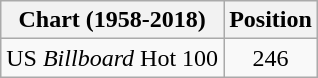<table class="wikitable plainrowheaders">
<tr>
<th>Chart (1958-2018)</th>
<th>Position</th>
</tr>
<tr>
<td>US <em>Billboard</em> Hot 100</td>
<td style="text-align:center;">246</td>
</tr>
</table>
